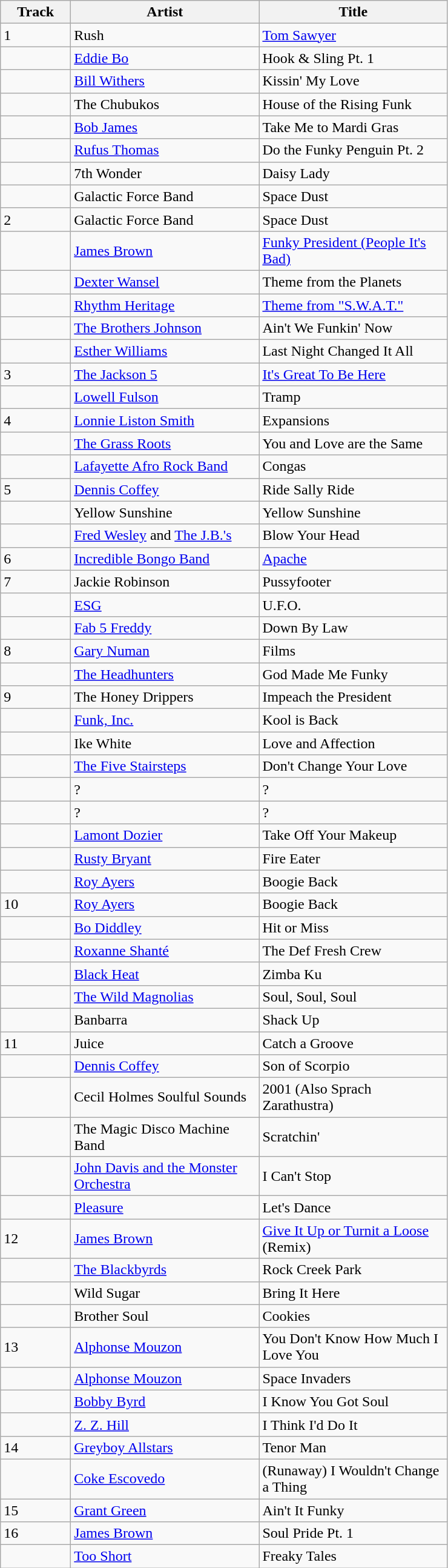<table class="wikitable" border="1">
<tr>
<th width="70">Track</th>
<th width="200">Artist</th>
<th width="200">Title</th>
</tr>
<tr>
<td>1</td>
<td>Rush</td>
<td><a href='#'>Tom Sawyer</a></td>
</tr>
<tr>
<td></td>
<td><a href='#'>Eddie Bo</a></td>
<td>Hook & Sling Pt. 1</td>
</tr>
<tr>
<td></td>
<td><a href='#'>Bill Withers</a></td>
<td>Kissin' My Love</td>
</tr>
<tr>
<td></td>
<td>The Chubukos</td>
<td>House of the Rising Funk</td>
</tr>
<tr>
<td></td>
<td><a href='#'>Bob James</a></td>
<td>Take Me to Mardi Gras</td>
</tr>
<tr>
<td></td>
<td><a href='#'>Rufus Thomas</a></td>
<td>Do the Funky Penguin Pt. 2</td>
</tr>
<tr>
<td></td>
<td>7th Wonder</td>
<td>Daisy Lady</td>
</tr>
<tr>
<td></td>
<td>Galactic Force Band</td>
<td>Space Dust</td>
</tr>
<tr>
<td>2</td>
<td>Galactic Force Band</td>
<td>Space Dust</td>
</tr>
<tr>
<td></td>
<td><a href='#'>James Brown</a></td>
<td><a href='#'>Funky President (People It's Bad)</a></td>
</tr>
<tr>
<td></td>
<td><a href='#'>Dexter Wansel</a></td>
<td>Theme from the Planets</td>
</tr>
<tr>
<td></td>
<td><a href='#'>Rhythm Heritage</a></td>
<td><a href='#'>Theme from "S.W.A.T."</a></td>
</tr>
<tr>
<td></td>
<td><a href='#'>The Brothers Johnson</a></td>
<td>Ain't We Funkin' Now</td>
</tr>
<tr>
<td></td>
<td><a href='#'>Esther Williams</a></td>
<td>Last Night Changed It All</td>
</tr>
<tr>
<td>3</td>
<td><a href='#'>The Jackson 5</a></td>
<td><a href='#'>It's Great To Be Here</a></td>
</tr>
<tr>
<td></td>
<td><a href='#'>Lowell Fulson</a></td>
<td>Tramp</td>
</tr>
<tr>
<td>4</td>
<td><a href='#'>Lonnie Liston Smith</a></td>
<td>Expansions</td>
</tr>
<tr>
<td></td>
<td><a href='#'>The Grass Roots</a></td>
<td>You and Love are the Same</td>
</tr>
<tr>
<td></td>
<td><a href='#'>Lafayette Afro Rock Band</a></td>
<td>Congas</td>
</tr>
<tr>
<td>5</td>
<td><a href='#'>Dennis Coffey</a></td>
<td>Ride Sally Ride</td>
</tr>
<tr>
<td></td>
<td>Yellow Sunshine</td>
<td>Yellow Sunshine</td>
</tr>
<tr>
<td></td>
<td><a href='#'>Fred Wesley</a> and <a href='#'>The J.B.'s</a></td>
<td>Blow Your Head</td>
</tr>
<tr>
<td>6</td>
<td><a href='#'>Incredible Bongo Band</a></td>
<td><a href='#'>Apache</a></td>
</tr>
<tr>
<td>7</td>
<td>Jackie Robinson</td>
<td>Pussyfooter</td>
</tr>
<tr>
<td></td>
<td><a href='#'>ESG</a></td>
<td>U.F.O.</td>
</tr>
<tr>
<td></td>
<td><a href='#'>Fab 5 Freddy</a></td>
<td>Down By Law</td>
</tr>
<tr>
<td>8</td>
<td><a href='#'>Gary Numan</a></td>
<td>Films</td>
</tr>
<tr>
<td></td>
<td><a href='#'>The Headhunters</a></td>
<td>God Made Me Funky</td>
</tr>
<tr>
<td>9</td>
<td>The Honey Drippers</td>
<td>Impeach the President</td>
</tr>
<tr>
<td></td>
<td><a href='#'>Funk, Inc.</a></td>
<td>Kool is Back</td>
</tr>
<tr>
<td></td>
<td>Ike White</td>
<td>Love and Affection</td>
</tr>
<tr>
<td></td>
<td><a href='#'>The Five Stairsteps</a></td>
<td>Don't Change Your Love</td>
</tr>
<tr>
<td></td>
<td>?</td>
<td>?</td>
</tr>
<tr>
<td></td>
<td>?</td>
<td>?</td>
</tr>
<tr>
<td></td>
<td><a href='#'>Lamont Dozier</a></td>
<td>Take Off Your Makeup</td>
</tr>
<tr>
<td></td>
<td><a href='#'>Rusty Bryant</a></td>
<td>Fire Eater</td>
</tr>
<tr>
<td></td>
<td><a href='#'>Roy Ayers</a></td>
<td>Boogie Back</td>
</tr>
<tr>
<td>10</td>
<td><a href='#'>Roy Ayers</a></td>
<td>Boogie Back</td>
</tr>
<tr>
<td></td>
<td><a href='#'>Bo Diddley</a></td>
<td>Hit or Miss</td>
</tr>
<tr>
<td></td>
<td><a href='#'>Roxanne Shanté</a></td>
<td>The Def Fresh Crew</td>
</tr>
<tr>
<td></td>
<td><a href='#'>Black Heat</a></td>
<td>Zimba Ku</td>
</tr>
<tr>
<td></td>
<td><a href='#'>The Wild Magnolias</a></td>
<td>Soul, Soul, Soul</td>
</tr>
<tr>
<td></td>
<td>Banbarra</td>
<td>Shack Up</td>
</tr>
<tr>
<td>11</td>
<td>Juice</td>
<td>Catch a Groove</td>
</tr>
<tr>
<td></td>
<td><a href='#'>Dennis Coffey</a></td>
<td>Son of Scorpio</td>
</tr>
<tr>
<td></td>
<td>Cecil Holmes Soulful Sounds</td>
<td>2001 (Also Sprach Zarathustra)</td>
</tr>
<tr>
<td></td>
<td>The Magic Disco Machine Band</td>
<td>Scratchin'</td>
</tr>
<tr>
<td></td>
<td><a href='#'>John Davis and the Monster Orchestra</a></td>
<td>I Can't Stop</td>
</tr>
<tr>
<td></td>
<td><a href='#'>Pleasure</a></td>
<td>Let's Dance</td>
</tr>
<tr>
<td>12</td>
<td><a href='#'>James Brown</a></td>
<td><a href='#'>Give It Up or Turnit a Loose</a> (Remix)</td>
</tr>
<tr>
<td></td>
<td><a href='#'>The Blackbyrds</a></td>
<td>Rock Creek Park</td>
</tr>
<tr>
<td></td>
<td>Wild Sugar</td>
<td>Bring It Here</td>
</tr>
<tr>
<td></td>
<td>Brother Soul</td>
<td>Cookies</td>
</tr>
<tr>
<td>13</td>
<td><a href='#'>Alphonse Mouzon</a></td>
<td>You Don't Know How Much I Love You</td>
</tr>
<tr>
<td></td>
<td><a href='#'>Alphonse Mouzon</a></td>
<td>Space Invaders</td>
</tr>
<tr>
<td></td>
<td><a href='#'>Bobby Byrd</a></td>
<td>I Know You Got Soul</td>
</tr>
<tr>
<td></td>
<td><a href='#'>Z. Z. Hill</a></td>
<td>I Think I'd Do It</td>
</tr>
<tr>
<td>14</td>
<td><a href='#'>Greyboy Allstars</a></td>
<td>Tenor Man</td>
</tr>
<tr>
<td></td>
<td><a href='#'>Coke Escovedo</a></td>
<td>(Runaway) I Wouldn't Change a Thing</td>
</tr>
<tr>
<td>15</td>
<td><a href='#'>Grant Green</a></td>
<td>Ain't It Funky</td>
</tr>
<tr>
<td>16</td>
<td><a href='#'>James Brown</a></td>
<td>Soul Pride Pt. 1</td>
</tr>
<tr>
<td></td>
<td><a href='#'>Too Short</a></td>
<td>Freaky Tales</td>
</tr>
</table>
